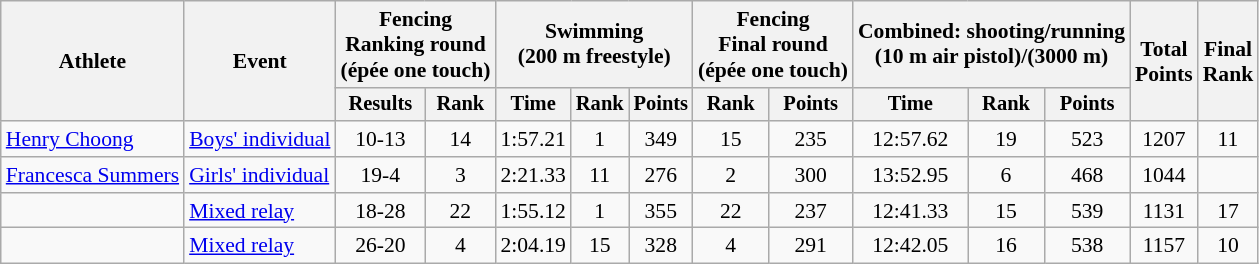<table class="wikitable" style="font-size:90%;">
<tr>
<th rowspan=2>Athlete</th>
<th rowspan=2>Event</th>
<th colspan=2>Fencing<br>Ranking round<br><span>(épée one touch)</span></th>
<th colspan=3>Swimming<br><span>(200 m freestyle)</span></th>
<th colspan=2>Fencing<br>Final round<br><span>(épée one touch)</span></th>
<th colspan=3>Combined: shooting/running<br><span>(10 m air pistol)/(3000 m)</span></th>
<th rowspan=2>Total<br>Points</th>
<th rowspan=2>Final<br>Rank</th>
</tr>
<tr style="font-size:95%">
<th>Results</th>
<th>Rank</th>
<th>Time</th>
<th>Rank</th>
<th>Points</th>
<th>Rank</th>
<th>Points</th>
<th>Time</th>
<th>Rank</th>
<th>Points</th>
</tr>
<tr align=center>
<td align=left><a href='#'>Henry Choong</a></td>
<td align=left><a href='#'>Boys' individual</a></td>
<td>10-13</td>
<td>14</td>
<td>1:57.21</td>
<td>1</td>
<td>349</td>
<td>15</td>
<td>235</td>
<td>12:57.62</td>
<td>19</td>
<td>523</td>
<td>1207</td>
<td>11</td>
</tr>
<tr align=center>
<td align=left><a href='#'>Francesca Summers</a></td>
<td align=left><a href='#'>Girls' individual</a></td>
<td>19-4</td>
<td>3</td>
<td>2:21.33</td>
<td>11</td>
<td>276</td>
<td>2</td>
<td>300</td>
<td>13:52.95</td>
<td>6</td>
<td>468</td>
<td>1044</td>
<td></td>
</tr>
<tr align=center>
<td align=left><br></td>
<td align=left><a href='#'>Mixed relay</a></td>
<td>18-28</td>
<td>22</td>
<td>1:55.12</td>
<td>1</td>
<td>355</td>
<td>22</td>
<td>237</td>
<td>12:41.33</td>
<td>15</td>
<td>539</td>
<td>1131</td>
<td>17</td>
</tr>
<tr align=center>
<td align=left><br></td>
<td align=left><a href='#'>Mixed relay</a></td>
<td>26-20</td>
<td>4</td>
<td>2:04.19</td>
<td>15</td>
<td>328</td>
<td>4</td>
<td>291</td>
<td>12:42.05</td>
<td>16</td>
<td>538</td>
<td>1157</td>
<td>10</td>
</tr>
</table>
